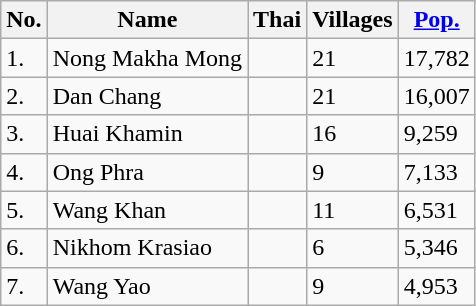<table class="wikitable sortable">
<tr>
<th>No.</th>
<th>Name</th>
<th>Thai</th>
<th>Villages</th>
<th><a href='#'>Pop.</a></th>
</tr>
<tr>
<td>1.</td>
<td>Nong Makha Mong</td>
<td></td>
<td>21</td>
<td>17,782</td>
</tr>
<tr>
<td>2.</td>
<td>Dan Chang</td>
<td></td>
<td>21</td>
<td>16,007</td>
</tr>
<tr>
<td>3.</td>
<td>Huai Khamin</td>
<td></td>
<td>16</td>
<td>9,259</td>
</tr>
<tr>
<td>4.</td>
<td>Ong Phra</td>
<td></td>
<td>9</td>
<td>7,133</td>
</tr>
<tr>
<td>5.</td>
<td>Wang Khan</td>
<td></td>
<td>11</td>
<td>6,531</td>
</tr>
<tr>
<td>6.</td>
<td>Nikhom Krasiao</td>
<td></td>
<td>6</td>
<td>5,346</td>
</tr>
<tr>
<td>7.</td>
<td>Wang Yao</td>
<td></td>
<td>9</td>
<td>4,953</td>
</tr>
</table>
